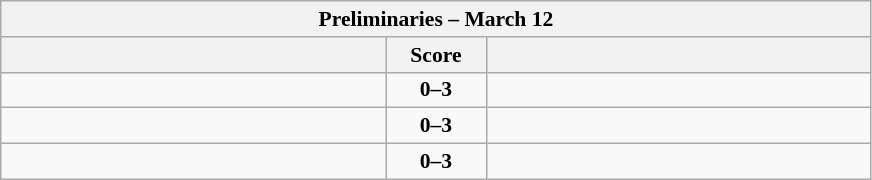<table class="wikitable" style="text-align: center; font-size:90% ">
<tr>
<th colspan=3>Preliminaries – March 12</th>
</tr>
<tr>
<th align="right" width="250"></th>
<th width="60">Score</th>
<th align="left" width="250"></th>
</tr>
<tr>
<td align=left></td>
<td align=center><strong>0–3</strong></td>
<td align=left><strong></strong></td>
</tr>
<tr>
<td align=left></td>
<td align=center><strong>0–3</strong></td>
<td align=left><strong></strong></td>
</tr>
<tr>
<td align=left></td>
<td align=center><strong>0–3</strong></td>
<td align=left><strong></strong></td>
</tr>
</table>
